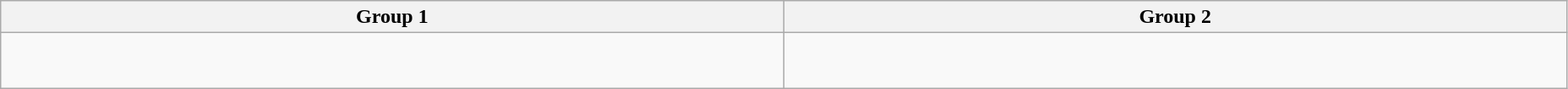<table class="wikitable" width="98%">
<tr>
<th width="25%">Group 1</th>
<th width="25%">Group 2</th>
</tr>
<tr>
<td><br></td>
<td><br><br></td>
</tr>
</table>
